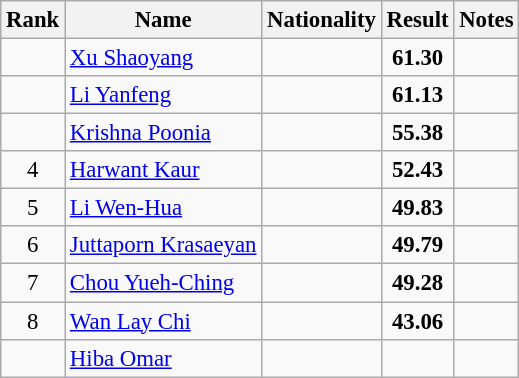<table class="wikitable sortable" style="text-align:center;font-size:95%">
<tr>
<th>Rank</th>
<th>Name</th>
<th>Nationality</th>
<th>Result</th>
<th>Notes</th>
</tr>
<tr>
<td></td>
<td align=left><a href='#'>Xu Shaoyang</a></td>
<td align=left></td>
<td><strong>61.30</strong></td>
<td></td>
</tr>
<tr>
<td></td>
<td align=left><a href='#'>Li Yanfeng</a></td>
<td align=left></td>
<td><strong>61.13</strong></td>
<td></td>
</tr>
<tr>
<td></td>
<td align=left><a href='#'>Krishna Poonia</a></td>
<td align=left></td>
<td><strong>55.38</strong></td>
<td></td>
</tr>
<tr>
<td>4</td>
<td align=left><a href='#'>Harwant Kaur</a></td>
<td align=left></td>
<td><strong>52.43</strong></td>
<td></td>
</tr>
<tr>
<td>5</td>
<td align=left><a href='#'>Li Wen-Hua</a></td>
<td align=left></td>
<td><strong>49.83</strong></td>
<td></td>
</tr>
<tr>
<td>6</td>
<td align=left><a href='#'>Juttaporn Krasaeyan</a></td>
<td align=left></td>
<td><strong>49.79</strong></td>
<td></td>
</tr>
<tr>
<td>7</td>
<td align=left><a href='#'>Chou Yueh-Ching</a></td>
<td align=left></td>
<td><strong>49.28</strong></td>
<td></td>
</tr>
<tr>
<td>8</td>
<td align=left><a href='#'>Wan Lay Chi</a></td>
<td align=left></td>
<td><strong>43.06</strong></td>
<td></td>
</tr>
<tr>
<td></td>
<td align=left><a href='#'>Hiba Omar</a></td>
<td align=left></td>
<td><strong></strong></td>
<td></td>
</tr>
</table>
